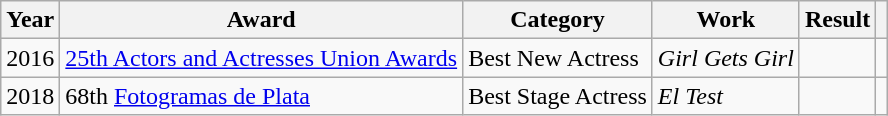<table class="wikitable sortable plainrowheaders">
<tr>
<th>Year</th>
<th>Award</th>
<th>Category</th>
<th>Work</th>
<th>Result</th>
<th scope="col" class="unsortable"></th>
</tr>
<tr>
<td align = "center">2016</td>
<td><a href='#'>25th Actors and Actresses Union Awards</a></td>
<td>Best New Actress</td>
<td><em>Girl Gets Girl</em></td>
<td></td>
<td align = "center"></td>
</tr>
<tr>
<td align = "center">2018</td>
<td>68th <a href='#'>Fotogramas de Plata</a></td>
<td>Best Stage Actress</td>
<td><em>El Test</em></td>
<td></td>
<td align = "center"></td>
</tr>
</table>
